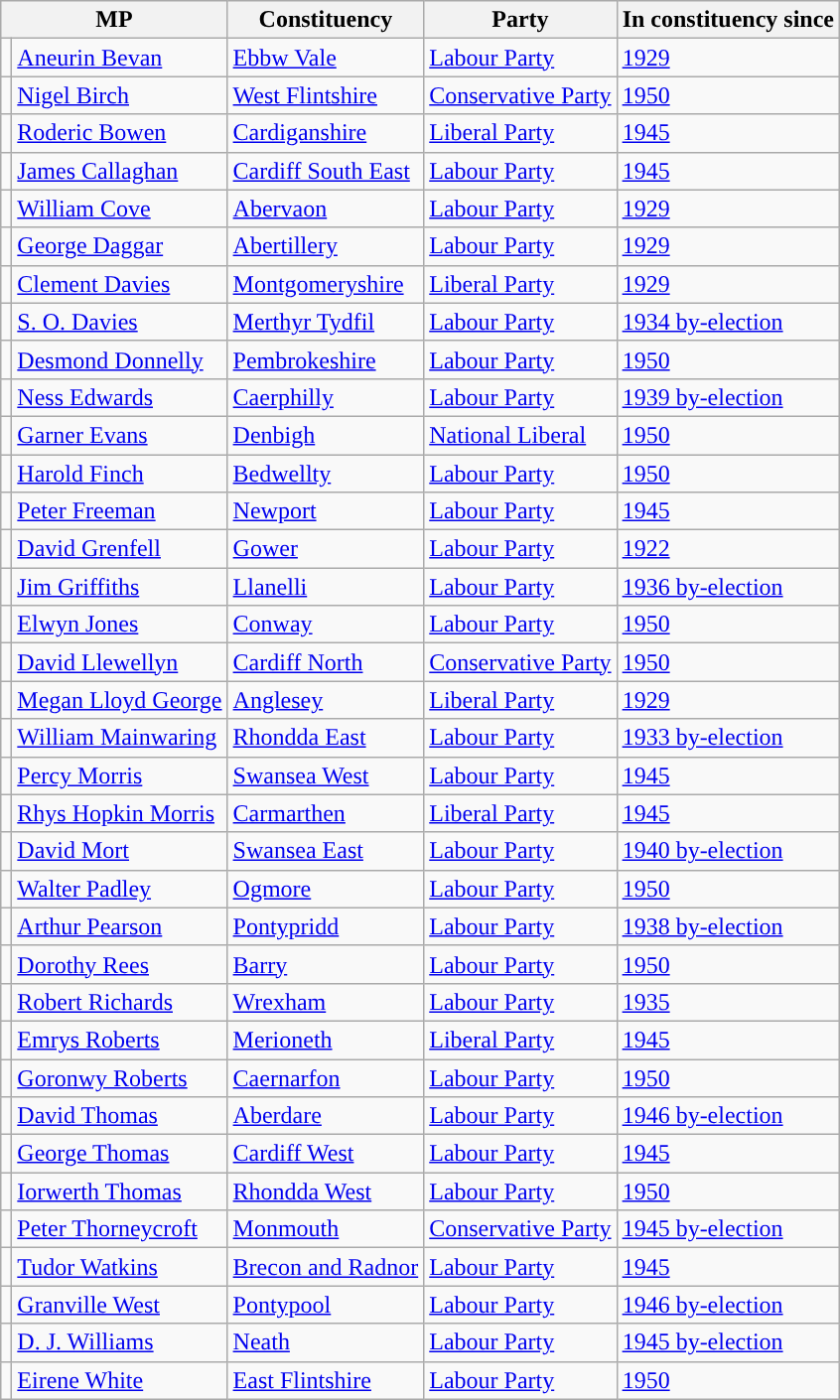<table class="wikitable sortable">
<tr>
<th colspan="2">MP</th>
<th>Constituency</th>
<th>Party</th>
<th>In constituency since</th>
</tr>
<tr>
<td style="color:inherit;background-color: "></td>
<td><a href='#'>Aneurin Bevan</a></td>
<td><a href='#'>Ebbw Vale</a></td>
<td><a href='#'>Labour Party</a></td>
<td><a href='#'>1929</a></td>
</tr>
<tr>
<td style="color:inherit;background-color: "></td>
<td><a href='#'>Nigel Birch</a></td>
<td><a href='#'>West Flintshire</a></td>
<td><a href='#'>Conservative Party</a></td>
<td><a href='#'>1950</a></td>
</tr>
<tr>
<td style="color:inherit;background-color: "></td>
<td><a href='#'>Roderic Bowen</a></td>
<td><a href='#'>Cardiganshire</a></td>
<td><a href='#'>Liberal Party</a></td>
<td><a href='#'>1945</a></td>
</tr>
<tr>
<td style="color:inherit;background-color: "></td>
<td><a href='#'>James Callaghan</a></td>
<td><a href='#'>Cardiff South East</a></td>
<td><a href='#'>Labour Party</a></td>
<td><a href='#'>1945</a></td>
</tr>
<tr>
<td style="color:inherit;background-color: "></td>
<td><a href='#'>William Cove</a></td>
<td><a href='#'>Abervaon</a></td>
<td><a href='#'>Labour Party</a></td>
<td><a href='#'>1929</a></td>
</tr>
<tr>
<td style="color:inherit;background-color: "></td>
<td><a href='#'>George Daggar</a></td>
<td><a href='#'>Abertillery</a></td>
<td><a href='#'>Labour Party</a></td>
<td><a href='#'>1929</a></td>
</tr>
<tr>
<td style="color:inherit;background-color: "></td>
<td><a href='#'>Clement Davies</a></td>
<td><a href='#'>Montgomeryshire</a></td>
<td><a href='#'>Liberal Party</a></td>
<td><a href='#'>1929</a></td>
</tr>
<tr>
<td style="color:inherit;background-color: "></td>
<td><a href='#'>S. O. Davies</a></td>
<td><a href='#'>Merthyr Tydfil</a></td>
<td><a href='#'>Labour Party</a></td>
<td><a href='#'>1934 by-election</a></td>
</tr>
<tr>
<td style="color:inherit;background-color: "></td>
<td><a href='#'>Desmond Donnelly</a></td>
<td><a href='#'>Pembrokeshire</a></td>
<td><a href='#'>Labour Party</a></td>
<td><a href='#'>1950</a></td>
</tr>
<tr>
<td style="color:inherit;background-color: "></td>
<td><a href='#'>Ness Edwards</a></td>
<td><a href='#'>Caerphilly</a></td>
<td><a href='#'>Labour Party</a></td>
<td><a href='#'>1939 by-election</a></td>
</tr>
<tr>
<td style="color:inherit;background-color: "></td>
<td><a href='#'>Garner Evans</a></td>
<td><a href='#'>Denbigh</a></td>
<td><a href='#'>National Liberal</a></td>
<td><a href='#'>1950</a></td>
</tr>
<tr>
<td style="color:inherit;background-color: "></td>
<td><a href='#'>Harold Finch</a></td>
<td><a href='#'>Bedwellty</a></td>
<td><a href='#'>Labour Party</a></td>
<td><a href='#'>1950</a></td>
</tr>
<tr>
<td style="color:inherit;background-color: "></td>
<td><a href='#'>Peter Freeman</a></td>
<td><a href='#'>Newport</a></td>
<td><a href='#'>Labour Party</a></td>
<td><a href='#'>1945</a></td>
</tr>
<tr>
<td style="color:inherit;background-color: "></td>
<td><a href='#'>David Grenfell</a></td>
<td><a href='#'>Gower</a></td>
<td><a href='#'>Labour Party</a></td>
<td><a href='#'>1922</a></td>
</tr>
<tr>
<td style="color:inherit;background-color: "></td>
<td><a href='#'>Jim Griffiths</a></td>
<td><a href='#'>Llanelli</a></td>
<td><a href='#'>Labour Party</a></td>
<td><a href='#'>1936 by-election</a></td>
</tr>
<tr>
<td style="color:inherit;background-color: "></td>
<td><a href='#'>Elwyn Jones</a></td>
<td><a href='#'>Conway</a></td>
<td><a href='#'>Labour Party</a></td>
<td><a href='#'>1950</a></td>
</tr>
<tr>
<td style="color:inherit;background-color: "></td>
<td><a href='#'>David Llewellyn</a></td>
<td><a href='#'>Cardiff North</a></td>
<td><a href='#'>Conservative Party</a></td>
<td><a href='#'>1950</a></td>
</tr>
<tr>
<td style="color:inherit;background-color: "></td>
<td><a href='#'>Megan Lloyd George</a></td>
<td><a href='#'>Anglesey</a></td>
<td><a href='#'>Liberal Party</a></td>
<td><a href='#'>1929</a></td>
</tr>
<tr>
<td style="color:inherit;background-color: "></td>
<td><a href='#'>William Mainwaring</a></td>
<td><a href='#'>Rhondda East</a></td>
<td><a href='#'>Labour Party</a></td>
<td><a href='#'>1933 by-election</a></td>
</tr>
<tr>
<td style="color:inherit;background-color: "></td>
<td><a href='#'>Percy Morris</a></td>
<td><a href='#'>Swansea West</a></td>
<td><a href='#'>Labour Party</a></td>
<td><a href='#'>1945</a></td>
</tr>
<tr>
<td style="color:inherit;background-color: "></td>
<td><a href='#'>Rhys Hopkin Morris</a></td>
<td><a href='#'>Carmarthen</a></td>
<td><a href='#'>Liberal Party</a></td>
<td><a href='#'>1945</a></td>
</tr>
<tr>
<td style="color:inherit;background-color: "></td>
<td><a href='#'>David Mort</a></td>
<td><a href='#'>Swansea East</a></td>
<td><a href='#'>Labour Party</a></td>
<td><a href='#'>1940 by-election</a></td>
</tr>
<tr>
<td style="color:inherit;background-color: "></td>
<td><a href='#'>Walter Padley</a></td>
<td><a href='#'>Ogmore</a></td>
<td><a href='#'>Labour Party</a></td>
<td><a href='#'>1950</a></td>
</tr>
<tr>
<td style="color:inherit;background-color: "></td>
<td><a href='#'>Arthur Pearson</a></td>
<td><a href='#'>Pontypridd</a></td>
<td><a href='#'>Labour Party</a></td>
<td><a href='#'>1938 by-election</a></td>
</tr>
<tr>
<td style="color:inherit;background-color: "></td>
<td><a href='#'>Dorothy Rees</a></td>
<td><a href='#'>Barry</a></td>
<td><a href='#'>Labour Party</a></td>
<td><a href='#'>1950</a></td>
</tr>
<tr>
<td style="color:inherit;background-color: "></td>
<td><a href='#'>Robert Richards</a></td>
<td><a href='#'>Wrexham</a></td>
<td><a href='#'>Labour Party</a></td>
<td><a href='#'>1935</a></td>
</tr>
<tr>
<td style="color:inherit;background-color: "></td>
<td><a href='#'>Emrys Roberts</a></td>
<td><a href='#'>Merioneth</a></td>
<td><a href='#'>Liberal Party</a></td>
<td><a href='#'>1945</a></td>
</tr>
<tr>
<td style="color:inherit;background-color: "></td>
<td><a href='#'>Goronwy Roberts</a></td>
<td><a href='#'>Caernarfon</a></td>
<td><a href='#'>Labour Party</a></td>
<td><a href='#'>1950</a></td>
</tr>
<tr>
<td style="color:inherit;background-color: "></td>
<td><a href='#'>David Thomas</a></td>
<td><a href='#'>Aberdare</a></td>
<td><a href='#'>Labour Party</a></td>
<td><a href='#'>1946 by-election</a></td>
</tr>
<tr>
<td style="color:inherit;background-color: "></td>
<td><a href='#'>George Thomas</a></td>
<td><a href='#'>Cardiff West</a></td>
<td><a href='#'>Labour Party</a></td>
<td><a href='#'>1945</a></td>
</tr>
<tr>
<td style="color:inherit;background-color: "></td>
<td><a href='#'>Iorwerth Thomas</a></td>
<td><a href='#'>Rhondda West</a></td>
<td><a href='#'>Labour Party</a></td>
<td><a href='#'>1950</a></td>
</tr>
<tr>
<td style="color:inherit;background-color: "></td>
<td><a href='#'>Peter Thorneycroft</a></td>
<td><a href='#'>Monmouth</a></td>
<td><a href='#'>Conservative Party</a></td>
<td><a href='#'>1945 by-election</a></td>
</tr>
<tr>
<td style="color:inherit;background-color: "></td>
<td><a href='#'>Tudor Watkins</a></td>
<td><a href='#'>Brecon and Radnor</a></td>
<td><a href='#'>Labour Party</a></td>
<td><a href='#'>1945</a></td>
</tr>
<tr>
<td style="color:inherit;background-color: "></td>
<td><a href='#'>Granville West</a></td>
<td><a href='#'>Pontypool</a></td>
<td><a href='#'>Labour Party</a></td>
<td><a href='#'>1946 by-election</a></td>
</tr>
<tr>
<td style="color:inherit;background-color: "></td>
<td><a href='#'>D. J. Williams</a></td>
<td><a href='#'>Neath</a></td>
<td><a href='#'>Labour Party</a></td>
<td><a href='#'>1945 by-election</a></td>
</tr>
<tr>
<td style="color:inherit;background-color: "></td>
<td><a href='#'>Eirene White</a></td>
<td><a href='#'>East Flintshire</a></td>
<td><a href='#'>Labour Party</a></td>
<td><a href='#'>1950</a></td>
</tr>
</table>
